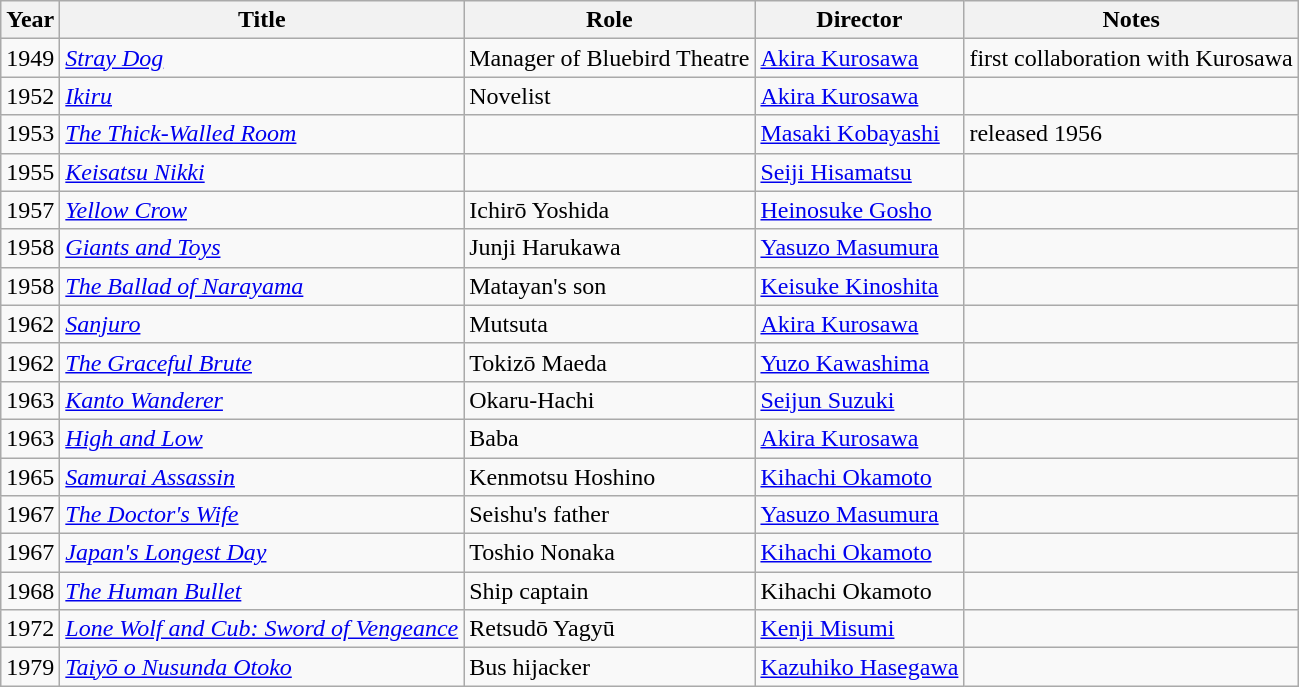<table class="wikitable sortable">
<tr>
<th>Year</th>
<th>Title</th>
<th>Role</th>
<th>Director</th>
<th class="unsortable">Notes</th>
</tr>
<tr>
<td>1949</td>
<td><em><a href='#'>Stray Dog</a></em></td>
<td>Manager of Bluebird Theatre</td>
<td><a href='#'>Akira Kurosawa</a></td>
<td>first collaboration with Kurosawa</td>
</tr>
<tr>
<td>1952</td>
<td><em><a href='#'>Ikiru</a></em></td>
<td>Novelist</td>
<td><a href='#'>Akira Kurosawa</a></td>
<td></td>
</tr>
<tr>
<td>1953</td>
<td><em><a href='#'>The Thick-Walled Room</a></em></td>
<td></td>
<td><a href='#'>Masaki Kobayashi</a></td>
<td>released 1956</td>
</tr>
<tr>
<td>1955</td>
<td><em><a href='#'>Keisatsu Nikki</a></em></td>
<td></td>
<td><a href='#'>Seiji Hisamatsu</a></td>
<td></td>
</tr>
<tr>
<td>1957</td>
<td><em><a href='#'>Yellow Crow</a></em></td>
<td>Ichirō Yoshida</td>
<td><a href='#'>Heinosuke Gosho</a></td>
<td></td>
</tr>
<tr>
<td>1958</td>
<td><em><a href='#'>Giants and Toys</a></em></td>
<td>Junji Harukawa</td>
<td><a href='#'>Yasuzo Masumura</a></td>
<td></td>
</tr>
<tr>
<td>1958</td>
<td><em><a href='#'>The Ballad of Narayama</a></em></td>
<td>Matayan's son</td>
<td><a href='#'>Keisuke Kinoshita</a></td>
<td></td>
</tr>
<tr>
<td>1962</td>
<td><em><a href='#'>Sanjuro</a></em></td>
<td>Mutsuta</td>
<td><a href='#'>Akira Kurosawa</a></td>
<td></td>
</tr>
<tr>
<td>1962</td>
<td><em><a href='#'>The Graceful Brute</a></em></td>
<td>Tokizō Maeda</td>
<td><a href='#'>Yuzo Kawashima</a></td>
<td></td>
</tr>
<tr>
<td>1963</td>
<td><em><a href='#'>Kanto Wanderer</a></em></td>
<td>Okaru-Hachi</td>
<td><a href='#'>Seijun Suzuki</a></td>
<td></td>
</tr>
<tr>
<td>1963</td>
<td><em><a href='#'>High and Low</a></em></td>
<td>Baba</td>
<td><a href='#'>Akira Kurosawa</a></td>
<td></td>
</tr>
<tr>
<td>1965</td>
<td><em><a href='#'>Samurai Assassin</a></em></td>
<td>Kenmotsu Hoshino</td>
<td><a href='#'>Kihachi Okamoto</a></td>
<td></td>
</tr>
<tr>
<td>1967</td>
<td><em><a href='#'>The Doctor's Wife</a></em></td>
<td>Seishu's father</td>
<td><a href='#'>Yasuzo Masumura</a></td>
<td></td>
</tr>
<tr>
<td>1967</td>
<td><em><a href='#'>Japan's Longest Day</a></em></td>
<td>Toshio Nonaka</td>
<td><a href='#'>Kihachi Okamoto</a></td>
<td></td>
</tr>
<tr>
<td>1968</td>
<td><em><a href='#'>The Human Bullet</a></em></td>
<td>Ship captain</td>
<td>Kihachi Okamoto</td>
<td></td>
</tr>
<tr>
<td>1972</td>
<td><em><a href='#'>Lone Wolf and Cub: Sword of Vengeance</a></em></td>
<td>Retsudō Yagyū</td>
<td><a href='#'>Kenji Misumi</a></td>
<td></td>
</tr>
<tr>
<td>1979</td>
<td><em><a href='#'>Taiyō o Nusunda Otoko</a></em></td>
<td>Bus hijacker</td>
<td><a href='#'>Kazuhiko Hasegawa</a></td>
<td></td>
</tr>
</table>
